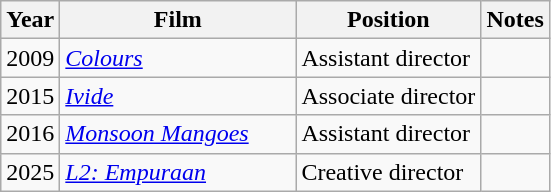<table class="wikitable">
<tr>
<th>Year</th>
<th width="150">Film</th>
<th>Position</th>
<th>Notes</th>
</tr>
<tr>
<td>2009</td>
<td><em><a href='#'>Colours</a></em></td>
<td>Assistant director</td>
<td></td>
</tr>
<tr>
<td>2015</td>
<td><em><a href='#'>Ivide</a></em></td>
<td>Associate director</td>
<td></td>
</tr>
<tr>
<td>2016</td>
<td><em><a href='#'>Monsoon Mangoes</a></em></td>
<td>Assistant director</td>
<td></td>
</tr>
<tr>
<td>2025</td>
<td><em><a href='#'>L2: Empuraan</a></em></td>
<td>Creative director</td>
<td></td>
</tr>
</table>
